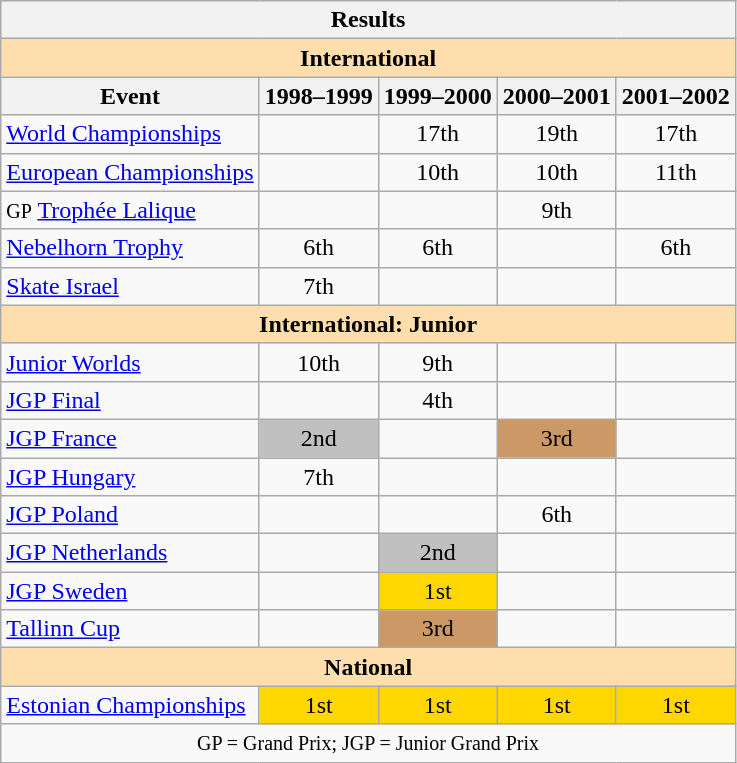<table class="wikitable" style="text-align:center">
<tr>
<th colspan=5 align=center><strong>Results</strong></th>
</tr>
<tr>
<th style="background-color: #ffdead; " colspan=5 align=center><strong>International</strong></th>
</tr>
<tr>
<th>Event</th>
<th>1998–1999</th>
<th>1999–2000</th>
<th>2000–2001</th>
<th>2001–2002</th>
</tr>
<tr>
<td align=left><a href='#'>World Championships</a></td>
<td></td>
<td>17th</td>
<td>19th</td>
<td>17th</td>
</tr>
<tr>
<td align=left><a href='#'>European Championships</a></td>
<td></td>
<td>10th</td>
<td>10th</td>
<td>11th</td>
</tr>
<tr>
<td align=left><small>GP</small> <a href='#'>Trophée Lalique</a></td>
<td></td>
<td></td>
<td>9th</td>
<td></td>
</tr>
<tr>
<td align=left><a href='#'>Nebelhorn Trophy</a></td>
<td>6th</td>
<td>6th</td>
<td></td>
<td>6th</td>
</tr>
<tr>
<td align=left><a href='#'>Skate Israel</a></td>
<td>7th</td>
<td></td>
<td></td>
<td></td>
</tr>
<tr>
<th style="background-color: #ffdead; " colspan=5 align=center><strong>International: Junior</strong></th>
</tr>
<tr>
<td align=left><a href='#'>Junior Worlds</a></td>
<td>10th</td>
<td>9th</td>
<td></td>
<td></td>
</tr>
<tr>
<td align=left><a href='#'>JGP Final</a></td>
<td></td>
<td>4th</td>
<td></td>
<td></td>
</tr>
<tr>
<td align=left><a href='#'>JGP France</a></td>
<td bgcolor=silver>2nd</td>
<td></td>
<td bgcolor=cc9966>3rd</td>
<td></td>
</tr>
<tr>
<td align=left><a href='#'>JGP Hungary</a></td>
<td>7th</td>
<td></td>
<td></td>
<td></td>
</tr>
<tr>
<td align=left><a href='#'>JGP Poland</a></td>
<td></td>
<td></td>
<td>6th</td>
<td></td>
</tr>
<tr>
<td align=left><a href='#'>JGP Netherlands</a></td>
<td></td>
<td bgcolor=silver>2nd</td>
<td></td>
<td></td>
</tr>
<tr>
<td align=left><a href='#'>JGP Sweden</a></td>
<td></td>
<td bgcolor=gold>1st</td>
<td></td>
<td></td>
</tr>
<tr>
<td align=left><a href='#'>Tallinn Cup</a></td>
<td></td>
<td bgcolor=cc9966>3rd</td>
<td></td>
<td></td>
</tr>
<tr>
<th style="background-color: #ffdead; " colspan=5 align=center><strong>National</strong></th>
</tr>
<tr>
<td align=left><a href='#'>Estonian Championships</a></td>
<td bgcolor=gold>1st</td>
<td bgcolor=gold>1st</td>
<td bgcolor=gold>1st</td>
<td bgcolor=gold>1st</td>
</tr>
<tr>
<td colspan=5 align=center><small> GP = Grand Prix; JGP = Junior Grand Prix </small></td>
</tr>
</table>
